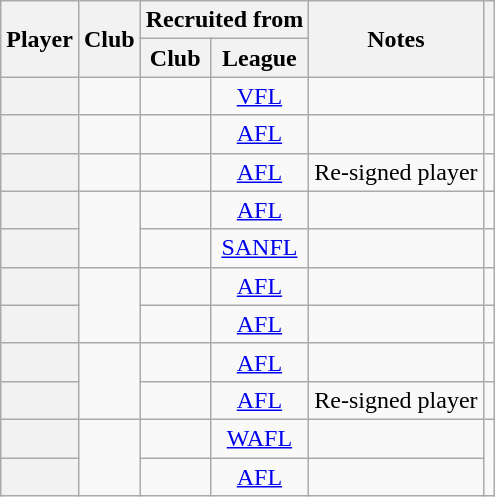<table class="wikitable sortable plainrowheaders" style="text-align:center;">
<tr>
<th rowspan=2>Player</th>
<th rowspan=2>Club</th>
<th colspan=2>Recruited from</th>
<th rowspan=2>Notes</th>
<th rowspan=2 class="unsortable"></th>
</tr>
<tr>
<th>Club</th>
<th>League</th>
</tr>
<tr>
<th scope="row"></th>
<td></td>
<td></td>
<td><a href='#'>VFL</a></td>
<td></td>
<td></td>
</tr>
<tr>
<th scope="row"></th>
<td></td>
<td></td>
<td><a href='#'>AFL</a></td>
<td></td>
<td></td>
</tr>
<tr>
<th scope="row"></th>
<td></td>
<td></td>
<td><a href='#'>AFL</a></td>
<td>Re-signed player</td>
<td></td>
</tr>
<tr>
<th scope="row"></th>
<td rowspan=2></td>
<td></td>
<td><a href='#'>AFL</a></td>
<td></td>
<td></td>
</tr>
<tr>
<th scope="row"></th>
<td></td>
<td><a href='#'>SANFL</a></td>
<td></td>
<td></td>
</tr>
<tr>
<th scope="row"></th>
<td rowspan=2></td>
<td></td>
<td><a href='#'>AFL</a></td>
<td></td>
<td></td>
</tr>
<tr>
<th scope="row"></th>
<td></td>
<td><a href='#'>AFL</a></td>
<td></td>
<td></td>
</tr>
<tr>
<th scope="row"></th>
<td rowspan=2></td>
<td></td>
<td><a href='#'>AFL</a></td>
<td></td>
<td></td>
</tr>
<tr>
<th scope="row"></th>
<td></td>
<td><a href='#'>AFL</a></td>
<td>Re-signed player</td>
<td></td>
</tr>
<tr>
<th scope="row"></th>
<td rowspan=2></td>
<td></td>
<td><a href='#'>WAFL</a></td>
<td></td>
<td ! rowspan=2></td>
</tr>
<tr>
<th scope="row"></th>
<td></td>
<td><a href='#'>AFL</a></td>
<td></td>
</tr>
</table>
